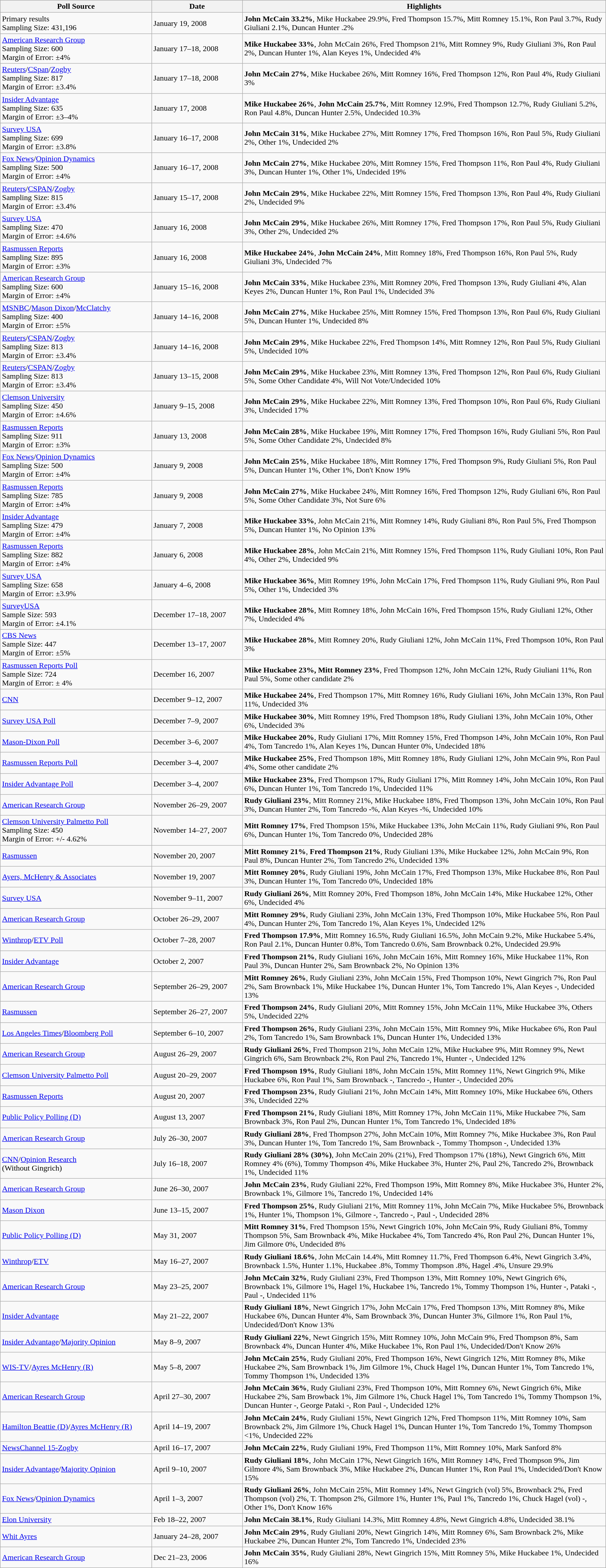<table class="wikitable sortable">
<tr>
<th width="25%">Poll Source</th>
<th width="15%">Date</th>
<th width="60%">Highlights</th>
</tr>
<tr>
<td>Primary results<br>Sampling Size: 431,196</td>
<td>January 19, 2008</td>
<td><strong>John McCain 33.2%</strong>, Mike Huckabee 29.9%, Fred Thompson 15.7%, Mitt Romney 15.1%, Ron Paul 3.7%, Rudy Giuliani 2.1%, Duncan Hunter .2%</td>
</tr>
<tr>
<td><a href='#'>American Research Group</a><br>Sampling Size: 600<br>Margin of Error: ±4%</td>
<td>January 17–18, 2008</td>
<td><strong>Mike Huckabee 33%</strong>, John McCain 26%, Fred Thompson 21%, Mitt Romney 9%, Rudy Giuliani 3%, Ron Paul 2%, Duncan Hunter 1%, Alan Keyes 1%, Undecided 4%</td>
</tr>
<tr>
<td><a href='#'>Reuters</a>/<a href='#'>CSpan</a>/<a href='#'>Zogby</a><br>Sampling Size: 817<br>Margin of Error: ±3.4%</td>
<td>January 17–18, 2008</td>
<td><strong>John McCain 27%</strong>, Mike Huckabee 26%, Mitt Romney 16%, Fred Thompson 12%, Ron Paul 4%, Rudy Giuliani 3%</td>
</tr>
<tr>
<td><a href='#'>Insider Advantage</a><br>Sampling Size: 635<br>Margin of Error: ±3–4%</td>
<td>January 17, 2008</td>
<td><strong>Mike Huckabee 26%</strong>, <strong>John McCain 25.7%</strong>, Mitt Romney 12.9%, Fred Thompson 12.7%, Rudy Giuliani 5.2%, Ron Paul 4.8%, Duncan Hunter 2.5%, Undecided 10.3%</td>
</tr>
<tr>
<td><a href='#'>Survey USA</a><br>Sampling Size: 699<br>Margin of Error: ±3.8%</td>
<td>January 16–17, 2008</td>
<td><strong>John McCain 31%</strong>, Mike Huckabee 27%, Mitt Romney 17%, Fred Thompson 16%, Ron Paul 5%, Rudy Giuliani 2%, Other 1%, Undecided 2%</td>
</tr>
<tr>
<td><a href='#'>Fox News</a>/<a href='#'>Opinion Dynamics</a><br>Sampling Size: 500<br>Margin of Error: ±4%</td>
<td>January 16–17, 2008</td>
<td><strong>John McCain 27%</strong>, Mike Huckabee 20%, Mitt Romney 15%, Fred Thompson 11%, Ron Paul 4%, Rudy Giuliani 3%, Duncan Hunter 1%, Other 1%, Undecided 19%</td>
</tr>
<tr>
<td><a href='#'>Reuters</a>/<a href='#'>CSPAN</a>/<a href='#'>Zogby</a><br>Sampling Size: 815<br>Margin of Error: ±3.4%</td>
<td>January 15–17, 2008</td>
<td><strong>John McCain 29%</strong>, Mike Huckabee 22%, Mitt Romney 15%, Fred Thompson 13%, Ron Paul 4%, Rudy Giuliani 2%, Undecided 9%</td>
</tr>
<tr>
<td><a href='#'>Survey USA</a><br>Sampling Size: 470<br>Margin of Error: ±4.6%</td>
<td>January 16, 2008</td>
<td><strong>John McCain 29%</strong>, Mike Huckabee 26%, Mitt Romney 17%, Fred Thompson 17%, Ron Paul 5%, Rudy Giuliani 3%, Other 2%, Undecided 2%</td>
</tr>
<tr>
<td><a href='#'>Rasmussen Reports</a><br>Sampling Size: 895<br>Margin of Error: ±3%</td>
<td>January 16, 2008</td>
<td><strong>Mike Huckabee 24%</strong>, <strong>John McCain 24%</strong>, Mitt Romney 18%, Fred Thompson 16%, Ron Paul 5%, Rudy Giuliani 3%, Undecided 7%</td>
</tr>
<tr>
<td><a href='#'>American Research Group</a><br>Sampling Size: 600<br>Margin of Error: ±4%</td>
<td>January 15–16, 2008</td>
<td><strong>John McCain 33%</strong>, Mike Huckabee 23%, Mitt Romney 20%, Fred Thompson 13%, Rudy Giuliani 4%, Alan Keyes 2%, Duncan Hunter 1%, Ron Paul 1%, Undecided 3%</td>
</tr>
<tr>
<td><a href='#'>MSNBC</a>/<a href='#'>Mason Dixon</a>/<a href='#'>McClatchy</a><br>Sampling Size: 400<br>Margin of Error: ±5%</td>
<td>January 14–16, 2008</td>
<td><strong>John McCain 27%</strong>, Mike Huckabee 25%, Mitt Romney 15%, Fred Thompson 13%, Ron Paul 6%, Rudy Giuliani 5%, Duncan Hunter 1%, Undecided 8%</td>
</tr>
<tr>
<td><a href='#'>Reuters</a>/<a href='#'>CSPAN</a>/<a href='#'>Zogby</a><br>Sampling Size: 813<br>Margin of Error: ±3.4%</td>
<td>January 14–16, 2008</td>
<td><strong>John McCain 29%</strong>, Mike Huckabee 22%, Fred Thompson 14%, Mitt Romney 12%, Ron Paul 5%, Rudy Giuliani 5%, Undecided 10%</td>
</tr>
<tr>
<td><a href='#'>Reuters</a>/<a href='#'>CSPAN</a>/<a href='#'>Zogby</a><br>Sampling Size: 813<br>Margin of Error: ±3.4%</td>
<td>January 13–15, 2008</td>
<td><strong>John McCain 29%</strong>, Mike Huckabee 23%, Mitt Romney 13%, Fred Thompson 12%, Ron Paul 6%, Rudy Giuliani 5%, Some Other Candidate 4%, Will Not Vote/Undecided 10%</td>
</tr>
<tr>
<td><a href='#'>Clemson University</a><br>Sampling Size: 450<br>Margin of Error: ±4.6%</td>
<td>January 9–15, 2008</td>
<td><strong>John McCain 29%</strong>, Mike Huckabee 22%, Mitt Romney 13%, Fred Thompson 10%, Ron Paul 6%, Rudy Giuliani 3%, Undecided 17%</td>
</tr>
<tr>
<td><a href='#'>Rasmussen Reports</a><br>Sampling Size: 911<br>Margin of Error: ±3%</td>
<td>January 13, 2008</td>
<td><strong>John McCain 28%</strong>, Mike Huckabee 19%, Mitt Romney 17%, Fred Thompson 16%, Rudy Giuliani 5%, Ron Paul 5%, Some Other Candidate 2%, Undecided 8%</td>
</tr>
<tr>
<td><a href='#'>Fox News</a>/<a href='#'>Opinion Dynamics</a><br>Sampling Size: 500<br>Margin of Error: ±4%</td>
<td>January 9, 2008</td>
<td><strong>John McCain 25%</strong>, Mike Huckabee 18%, Mitt Romney 17%, Fred Thompson 9%, Rudy Giuliani 5%, Ron Paul 5%, Duncan Hunter 1%, Other 1%, Don't Know 19%</td>
</tr>
<tr>
<td><a href='#'>Rasmussen Reports</a><br>Sampling Size: 785<br>Margin of Error: ±4%</td>
<td>January 9, 2008</td>
<td><strong>John McCain 27%</strong>, Mike Huckabee 24%, Mitt Romney 16%, Fred Thompson 12%, Rudy Giuliani 6%, Ron Paul 5%, Some Other Candidate 3%, Not Sure 6%</td>
</tr>
<tr>
<td><a href='#'>Insider Advantage</a><br>Sampling Size: 479<br>Margin of Error: ±4%</td>
<td>January 7, 2008</td>
<td><strong>Mike Huckabee 33%</strong>, John McCain 21%, Mitt Romney 14%, Rudy Giuliani 8%, Ron Paul 5%, Fred Thompson 5%, Duncan Hunter 1%, No Opinion 13%</td>
</tr>
<tr>
<td><a href='#'>Rasmussen Reports</a><br>Sampling Size: 882<br>Margin of Error: ±4%</td>
<td>January 6, 2008</td>
<td><strong>Mike Huckabee 28%</strong>, John McCain 21%, Mitt Romney 15%, Fred Thompson 11%, Rudy Giuliani 10%, Ron Paul 4%, Other 2%, Undecided 9%</td>
</tr>
<tr>
<td><a href='#'>Survey USA</a><br>Sampling Size: 658<br>Margin of Error: ±3.9%</td>
<td>January 4–6, 2008</td>
<td><strong>Mike Huckabee 36%</strong>, Mitt Romney 19%, John McCain 17%, Fred Thompson 11%, Rudy Giuliani 9%, Ron Paul 5%, Other 1%, Undecided 3%</td>
</tr>
<tr>
<td><a href='#'>SurveyUSA</a><br>Sample Size: 593<br>Margin of Error: ±4.1%</td>
<td>December 17–18, 2007</td>
<td><strong>Mike Huckabee 28%</strong>, Mitt Romney 18%, John McCain 16%, Fred Thompson 15%, Rudy Giuliani 12%, Other 7%, Undecided 4%</td>
</tr>
<tr>
<td><a href='#'>CBS News</a><br>Sample Size: 447<br>Margin of Error: ±5%</td>
<td>December 13–17, 2007</td>
<td><strong>Mike Huckabee 28%</strong>, Mitt Romney 20%,  Rudy Giuliani 12%, John McCain 11%, Fred Thompson 10%, Ron Paul 3%</td>
</tr>
<tr>
<td><a href='#'>Rasmussen Reports Poll</a><br>Sample Size: 724<br>Margin of Error: ± 4%</td>
<td>December 16, 2007</td>
<td><strong>Mike Huckabee 23%, Mitt Romney 23%</strong>, Fred Thompson 12%, John McCain 12%, Rudy Giuliani 11%, Ron Paul 5%, Some other candidate 2%</td>
</tr>
<tr>
<td><a href='#'>CNN</a></td>
<td>December 9–12, 2007</td>
<td><strong>Mike Huckabee 24%</strong>, Fred Thompson 17%, Mitt Romney 16%, Rudy Giuliani 16%, John McCain 13%, Ron Paul 11%, Undecided 3%</td>
</tr>
<tr>
<td><a href='#'>Survey USA Poll</a></td>
<td>December 7–9, 2007</td>
<td><strong>Mike Huckabee 30%</strong>, Mitt Romney 19%, Fred Thompson 18%, Rudy Giuliani 13%, John McCain 10%, Other 6%, Undecided 3%</td>
</tr>
<tr>
<td><a href='#'>Mason-Dixon Poll</a></td>
<td>December 3–6, 2007</td>
<td><strong>Mike Huckabee 20%</strong>, Rudy Giuliani 17%, Mitt Romney 15%, Fred Thompson 14%, John McCain 10%, Ron Paul 4%, Tom Tancredo 1%, Alan Keyes 1%, Duncan Hunter 0%, Undecided 18%</td>
</tr>
<tr>
<td><a href='#'>Rasmussen Reports Poll</a></td>
<td>December 3–4, 2007</td>
<td><strong>Mike Huckabee 25%</strong>, Fred Thompson 18%, Mitt Romney 18%, Rudy Giuliani 12%, John McCain 9%, Ron Paul 4%, Some other candidate 2%</td>
</tr>
<tr>
<td><a href='#'>Insider Advantage Poll</a></td>
<td>December 3–4, 2007</td>
<td><strong>Mike Huckabee 23%</strong>, Fred Thompson 17%, Rudy Giuliani 17%, Mitt Romney 14%, John McCain 10%, Ron Paul 6%, Duncan Hunter 1%, Tom Tancredo 1%, Undecided 11%</td>
</tr>
<tr>
<td><a href='#'>American Research Group</a></td>
<td>November 26–29, 2007</td>
<td><strong>Rudy Giuliani 23%</strong>, Mitt Romney 21%, Mike Huckabee 18%, Fred Thompson 13%, John McCain 10%, Ron Paul 3%, Duncan Hunter 2%, Tom Tancredo -%, Alan Keyes -%, Undecided 10%</td>
</tr>
<tr>
<td><a href='#'>Clemson University Palmetto Poll</a><br>Sampling Size: 450<br>Margin of Error: +/- 4.62%</td>
<td>November 14–27, 2007</td>
<td><strong>Mitt Romney 17%</strong>, Fred Thompson 15%, Mike Huckabee 13%, John McCain 11%, Rudy Giuliani 9%, Ron Paul 6%, Duncan Hunter 1%, Tom Tancredo 0%, Undecided 28%</td>
</tr>
<tr>
<td><a href='#'>Rasmussen</a></td>
<td>November 20, 2007</td>
<td><strong>Mitt Romney 21%</strong>, <strong>Fred Thompson 21%</strong>, Rudy Giuliani 13%, Mike Huckabee 12%, John McCain 9%, Ron Paul 8%, Duncan Hunter 2%, Tom Tancredo 2%, Undecided 13%</td>
</tr>
<tr>
<td><a href='#'>Ayers, McHenry & Associates</a></td>
<td>November 19, 2007</td>
<td><strong>Mitt Romney 20%</strong>, Rudy Giuliani 19%, John McCain 17%, Fred Thompson 13%, Mike Huckabee 8%, Ron Paul 3%, Duncan Hunter 1%, Tom Tancredo 0%, Undecided 18%</td>
</tr>
<tr>
<td><a href='#'>Survey USA</a></td>
<td>November 9–11, 2007</td>
<td><strong>Rudy Giuliani 26%</strong>, Mitt Romney 20%, Fred Thompson 18%, John McCain 14%, Mike Huckabee 12%, Other 6%, Undecided 4%</td>
</tr>
<tr>
<td><a href='#'>American Research Group</a></td>
<td>October 26–29, 2007</td>
<td><strong>Mitt Romney 29%</strong>, Rudy Giuliani 23%, John McCain 13%, Fred Thompson 10%, Mike Huckabee 5%, Ron Paul 4%, Duncan Hunter 2%, Tom Tancredo 1%, Alan Keyes 1%, Undecided 12%</td>
</tr>
<tr>
<td><a href='#'>Winthrop</a>/<a href='#'>ETV Poll</a></td>
<td>October 7–28, 2007</td>
<td><strong>Fred Thompson 17.9%</strong>, Mitt Romney 16.5%, Rudy Giuliani 16.5%, John McCain 9.2%, Mike Huckabee 5.4%, Ron Paul 2.1%, Duncan Hunter 0.8%, Tom Tancredo 0.6%, Sam Brownback 0.2%, Undecided 29.9%</td>
</tr>
<tr>
<td><a href='#'>Insider Advantage</a></td>
<td>October 2, 2007</td>
<td><strong>Fred Thompson 21%</strong>, Rudy Giuliani 16%, John McCain 16%, Mitt Romney 16%, Mike Huckabee 11%, Ron Paul 3%, Duncan Hunter 2%, Sam Brownback 2%, No Opinion 13%</td>
</tr>
<tr>
<td><a href='#'>American Research Group</a></td>
<td>September 26–29, 2007</td>
<td><strong>Mitt Romney 26%</strong>, Rudy Giuliani 23%, John McCain 15%, Fred Thompson 10%, Newt Gingrich 7%, Ron Paul 2%, Sam Brownback 1%, Mike Huckabee 1%, Duncan Hunter 1%, Tom Tancredo 1%, Alan Keyes -, Undecided 13%</td>
</tr>
<tr>
<td><a href='#'>Rasmussen</a></td>
<td>September 26–27, 2007</td>
<td><strong>Fred Thompson 24%</strong>, Rudy Giuliani 20%, Mitt Romney 15%, John McCain 11%, Mike Huckabee 3%, Others 5%, Undecided 22%</td>
</tr>
<tr>
<td><a href='#'>Los Angeles Times</a>/<a href='#'>Bloomberg Poll</a></td>
<td>September 6–10, 2007</td>
<td><strong>Fred Thompson 26%</strong>, Rudy Giuliani 23%, John McCain 15%, Mitt Romney 9%, Mike Huckabee 6%, Ron Paul 2%, Tom Tancredo 1%, Sam Brownback 1%, Duncan Hunter 1%, Undecided 13%</td>
</tr>
<tr>
<td><a href='#'>American Research Group</a></td>
<td>August 26–29, 2007</td>
<td><strong>Rudy Giuliani 26%</strong>, Fred Thompson 21%, John McCain 12%, Mike Huckabee 9%, Mitt Romney 9%, Newt Gingrich 6%, Sam Brownback 2%, Ron Paul 2%, Tancredo 1%, Hunter -, Undecided 12%</td>
</tr>
<tr>
<td><a href='#'>Clemson University Palmetto Poll</a></td>
<td>August 20–29, 2007</td>
<td><strong>Fred Thompson 19%</strong>, Rudy Giuliani 18%, John McCain 15%, Mitt Romney 11%, Newt Gingrich 9%, Mike Huckabee 6%, Ron Paul 1%, Sam Brownback -, Tancredo -, Hunter -, Undecided 20%</td>
</tr>
<tr>
<td><a href='#'>Rasmussen Reports</a></td>
<td>August 20, 2007</td>
<td><strong>Fred Thompson 23%</strong>, Rudy Giuliani 21%, John McCain 14%, Mitt Romney 10%, Mike Huckabee 6%, Others 3%, Undecided 22%</td>
</tr>
<tr>
<td><a href='#'>Public Policy Polling (D)</a></td>
<td>August 13, 2007</td>
<td><strong>Fred Thompson 21%</strong>, Rudy Giuliani 18%, Mitt Romney 17%, John McCain 11%, Mike Huckabee 7%, Sam Brownback 3%, Ron Paul 2%, Duncan Hunter 1%, Tom Tancredo 1%, Undecided 18%</td>
</tr>
<tr>
<td><a href='#'>American Research Group</a></td>
<td>July 26–30, 2007</td>
<td><strong>Rudy Giuliani 28%</strong>, Fred Thompson 27%, John McCain 10%, Mitt Romney 7%, Mike Huckabee 3%, Ron Paul 3%, Duncan Hunter 1%, Tom Tancredo 1%, Sam Brownback -, Tommy Thompson -, Undecided 13%</td>
</tr>
<tr>
<td><a href='#'>CNN</a>/<a href='#'>Opinion Research</a><br>(Without Gingrich)</td>
<td>July 16–18, 2007</td>
<td><strong>Rudy Giuliani 28% (30%)</strong>, John McCain 20% (21%), Fred Thompson 17% (18%), Newt Gingrich 6%, Mitt Romney 4% (6%), Tommy Thompson 4%, Mike Huckabee 3%, Hunter 2%, Paul 2%, Tancredo 2%, Brownback 1%, Undecided 11%</td>
</tr>
<tr>
<td><a href='#'>American Research Group</a></td>
<td>June 26–30, 2007</td>
<td><strong>John McCain 23%</strong>, Rudy Giuliani 22%, Fred Thompson 19%, Mitt Romney 8%, Mike Huckabee 3%, Hunter 2%, Brownback 1%, Gilmore 1%, Tancredo 1%, Undecided 14%</td>
</tr>
<tr>
<td><a href='#'>Mason Dixon</a></td>
<td>June 13–15, 2007</td>
<td><strong>Fred Thompson 25%</strong>, Rudy Giuliani 21%, Mitt Romney 11%, John McCain 7%, Mike Huckabee 5%, Brownback 1%, Hunter 1%, Thompson 1%, Gilmore -, Tancredo -, Paul -, Undecided 28%</td>
</tr>
<tr>
<td><a href='#'>Public Policy Polling (D)</a></td>
<td>May 31, 2007</td>
<td><strong>Mitt Romney 31%</strong>, Fred Thompson 15%, Newt Gingrich 10%, John McCain 9%, Rudy Giuliani 8%, Tommy Thompson 5%, Sam Brownback 4%, Mike Huckabee 4%, Tom Tancredo 4%, Ron Paul 2%, Duncan Hunter 1%, Jim Gilmore 0%, Undecided 8%</td>
</tr>
<tr>
<td><a href='#'>Winthrop</a>/<a href='#'>ETV</a></td>
<td>May 16–27, 2007</td>
<td><strong>Rudy Giuliani 18.6%</strong>, John McCain 14.4%, Mitt Romney 11.7%, Fred Thompson 6.4%, Newt Gingrich 3.4%, Brownback 1.5%, Hunter 1.1%, Huckabee .8%, Tommy Thompson .8%, Hagel .4%, Unsure 29.9%</td>
</tr>
<tr>
<td><a href='#'>American Research Group</a></td>
<td>May 23–25, 2007</td>
<td><strong>John McCain 32%</strong>, Rudy Giuliani 23%, Fred Thompson 13%, Mitt Romney 10%, Newt Gingrich 6%, Brownback 1%, Gilmore 1%, Hagel 1%, Huckabee 1%, Tancredo 1%, Tommy Thompson 1%, Hunter -, Pataki -, Paul -, Undecided 11%</td>
</tr>
<tr>
<td><a href='#'>Insider Advantage</a></td>
<td>May 21–22, 2007</td>
<td><strong>Rudy Giuliani 18%</strong>, Newt Gingrich 17%,  John McCain 17%, Fred Thompson 13%, Mitt Romney 8%, Mike Huckabee 6%, Duncan Hunter 4%, Sam Brownback 3%, Duncan Hunter 3%, Gilmore 1%, Ron Paul 1%, Undecided/Don't Know 13%</td>
</tr>
<tr>
<td><a href='#'>Insider Advantage</a>/<a href='#'>Majority Opinion</a></td>
<td>May 8–9, 2007</td>
<td><strong>Rudy Giuliani 22%</strong>, Newt Gingrich 15%,  Mitt Romney 10%, John McCain 9%, Fred Thompson 8%, Sam Brownback 4%, Duncan Hunter 4%, Mike Huckabee 1%, Ron Paul 1%, Undecided/Don't Know 26%</td>
</tr>
<tr>
<td><a href='#'>WIS-TV</a>/<a href='#'>Ayres McHenry (R)</a></td>
<td>May 5–8, 2007</td>
<td><strong>John McCain 25%</strong>, Rudy Giuliani 20%, Fred Thompson 16%, Newt Gingrich 12%, Mitt Romney 8%, Mike Huckabee 2%, Sam Brownback 1%, Jim Gilmore 1%, Chuck Hagel 1%, Duncan Hunter 1%, Tom Tancredo 1%, Tommy Thompson 1%, Undecided 13%</td>
</tr>
<tr>
<td><a href='#'>American Research Group</a></td>
<td>April 27–30, 2007</td>
<td><strong>John McCain 36%</strong>, Rudy Giuliani 23%, Fred Thompson 10%, Mitt Romney 6%, Newt Gingrich 6%, Mike Huckabee 2%, Sam Browback 1%, Jim Gilmore 1%, Chuck Hagel 1%, Tom Tancredo 1%, Tommy Thompson 1%, Duncan Hunter -, George Pataki -, Ron Paul -, Undecided 12%</td>
</tr>
<tr>
<td><a href='#'>Hamilton Beattie (D)</a>/<a href='#'>Ayres McHenry (R)</a></td>
<td>April 14–19, 2007</td>
<td><strong>John McCain 24%</strong>, Rudy Giuliani 15%, Newt Gingrich 12%,  Fred Thompson 11%, Mitt Romney 10%, Sam Brownback 2%, Jim Gilmore 1%, Chuck Hagel 1%, Duncan Hunter 1%, Tom Tancredo 1%, Tommy Thompson <1%, Undecided 22%</td>
</tr>
<tr>
<td><a href='#'>NewsChannel 15-Zogby</a></td>
<td>April 16–17, 2007</td>
<td><strong>John McCain 22%</strong>, Rudy Giuliani 19%, Fred Thompson 11%, Mitt Romney 10%, Mark Sanford 8%</td>
</tr>
<tr>
<td><a href='#'>Insider Advantage</a>/<a href='#'>Majority Opinion</a></td>
<td>April 9–10, 2007</td>
<td><strong>Rudy Giuliani 18%</strong>, John McCain 17%, Newt Gingrich 16%, Mitt Romney 14%, Fred Thompson 9%, Jim Gilmore 4%, Sam Brownback 3%, Mike Huckabee 2%, Duncan Hunter 1%, Ron Paul 1%, Undecided/Don't Know 15%</td>
</tr>
<tr>
<td><a href='#'>Fox News</a>/<a href='#'>Opinion Dynamics</a></td>
<td>April 1–3, 2007</td>
<td><strong>Rudy Giuliani 26%</strong>, John McCain 25%, Mitt Romney 14%, Newt Gingrich (vol) 5%, Brownback 2%, Fred Thompson (vol) 2%, T. Thompson 2%, Gilmore 1%, Hunter 1%, Paul 1%, Tancredo 1%, Chuck Hagel (vol) -, Other 1%, Don't Know 16%</td>
</tr>
<tr>
<td><a href='#'>Elon University</a></td>
<td>Feb 18–22, 2007</td>
<td><strong>John McCain 38.1%</strong>, Rudy Giuliani 14.3%, Mitt Romney 4.8%, Newt Gingrich 4.8%, Undecided 38.1%</td>
</tr>
<tr>
<td><a href='#'>Whit Ayres</a></td>
<td>January 24–28, 2007</td>
<td><strong>John McCain 29%</strong>, Rudy Giuliani 20%, Newt Gingrich 14%, Mitt Romney 6%, Sam Brownback 2%, Mike Huckabee 2%, Duncan Hunter 2%, Tom Tancredo 1%, Undecided 23%</td>
</tr>
<tr>
<td><a href='#'>American Research Group</a></td>
<td>Dec 21–23, 2006</td>
<td><strong>John McCain 35%</strong>, Rudy Giuliani 28%, Newt Gingrich 15%, Mitt Romney 5%, Mike Huckabee 1%, Undecided 16%</td>
</tr>
</table>
